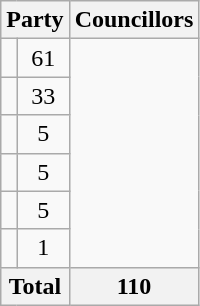<table class="wikitable">
<tr>
<th colspan=2>Party</th>
<th>Councillors</th>
</tr>
<tr>
<td></td>
<td align=center>61</td>
</tr>
<tr>
<td></td>
<td align=center>33</td>
</tr>
<tr>
<td></td>
<td align=center>5</td>
</tr>
<tr>
<td></td>
<td align=center>5</td>
</tr>
<tr>
<td></td>
<td align=center>5</td>
</tr>
<tr>
<td></td>
<td align=center>1</td>
</tr>
<tr>
<th colspan=2>Total</th>
<th align=center>110</th>
</tr>
</table>
